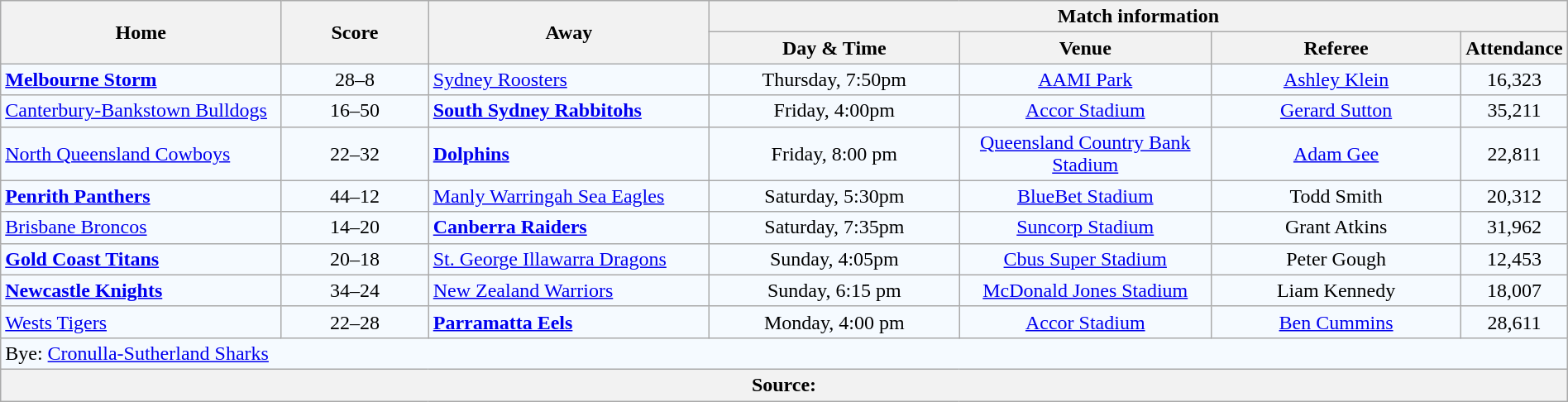<table class="wikitable" style="border-collapse:collapse; text-align:center; width:100%;">
<tr style="text-align:center; background:#f5faff;"  style="background:#c1d8ff;">
<th rowspan="2" style="width:19%;">Home</th>
<th rowspan="2" style="width:10%;">Score</th>
<th rowspan="2" style="width:19%;">Away</th>
<th colspan="4">Match information</th>
</tr>
<tr style="text-align:center; background:#f5faff;"  style="background:#efefef;">
<th width="17%">Day & Time</th>
<th width="17%">Venue</th>
<th width="17%">Referee</th>
<th width="5%">Attendance</th>
</tr>
<tr style="text-align:center; background:#f5faff;">
<td align="left"><strong> <a href='#'>Melbourne Storm</a></strong></td>
<td>28–8</td>
<td align="left"> <a href='#'>Sydney Roosters</a></td>
<td>Thursday, 7:50pm</td>
<td><a href='#'>AAMI Park</a></td>
<td><a href='#'>Ashley Klein</a></td>
<td>16,323</td>
</tr>
<tr style="text-align:center; background:#f5faff;">
<td align="left"> <a href='#'>Canterbury-Bankstown Bulldogs</a></td>
<td>16–50</td>
<td align="left"><strong> <a href='#'>South Sydney Rabbitohs</a></strong></td>
<td>Friday, 4:00pm</td>
<td><a href='#'>Accor Stadium</a></td>
<td><a href='#'>Gerard Sutton</a></td>
<td>35,211</td>
</tr>
<tr style="text-align:center; background:#f5faff;">
<td align="left"> <a href='#'>North Queensland Cowboys</a></td>
<td>22–32</td>
<td align="left"><strong> <a href='#'>Dolphins</a></strong></td>
<td>Friday, 8:00 pm</td>
<td><a href='#'>Queensland Country Bank Stadium</a></td>
<td><a href='#'>Adam Gee</a></td>
<td>22,811</td>
</tr>
<tr style="text-align:center; background:#f5faff;">
<td align="left"><strong> <a href='#'>Penrith Panthers</a></strong></td>
<td>44–12</td>
<td align="left"> <a href='#'>Manly Warringah Sea Eagles</a></td>
<td>Saturday, 5:30pm</td>
<td><a href='#'>BlueBet Stadium</a></td>
<td>Todd Smith</td>
<td>20,312</td>
</tr>
<tr style="text-align:center; background:#f5faff;">
<td align="left"> <a href='#'>Brisbane Broncos</a></td>
<td>14–20</td>
<td align="left"><strong> <a href='#'>Canberra Raiders</a></strong></td>
<td>Saturday, 7:35pm</td>
<td><a href='#'>Suncorp Stadium</a></td>
<td>Grant Atkins</td>
<td>31,962</td>
</tr>
<tr style="text-align:center; background:#f5faff;">
<td align="left"><strong> <a href='#'>Gold Coast Titans</a></strong></td>
<td>20–18</td>
<td align="left"> <a href='#'>St. George Illawarra Dragons</a></td>
<td>Sunday, 4:05pm</td>
<td><a href='#'>Cbus Super Stadium</a></td>
<td>Peter Gough</td>
<td>12,453</td>
</tr>
<tr style="text-align:center; background:#f5faff;">
<td align="left"><strong> <a href='#'>Newcastle Knights</a></strong></td>
<td>34–24</td>
<td align="left"> <a href='#'>New Zealand Warriors</a></td>
<td>Sunday, 6:15 pm</td>
<td><a href='#'>McDonald Jones Stadium</a></td>
<td>Liam Kennedy</td>
<td>18,007</td>
</tr>
<tr style="text-align:center; background:#f5faff;">
<td align="left"> <a href='#'>Wests Tigers</a></td>
<td>22–28</td>
<td align="left"><strong> <a href='#'>Parramatta Eels</a></strong></td>
<td>Monday, 4:00 pm</td>
<td><a href='#'>Accor Stadium</a></td>
<td><a href='#'>Ben Cummins</a></td>
<td>28,611</td>
</tr>
<tr style="text-align:center; background:#f5faff;">
<td colspan="7" align="left">Bye:  <a href='#'>Cronulla-Sutherland Sharks</a></td>
</tr>
<tr style="text-align:center; background:#f5faff;">
<th colspan="7" align="left">Source:</th>
</tr>
</table>
